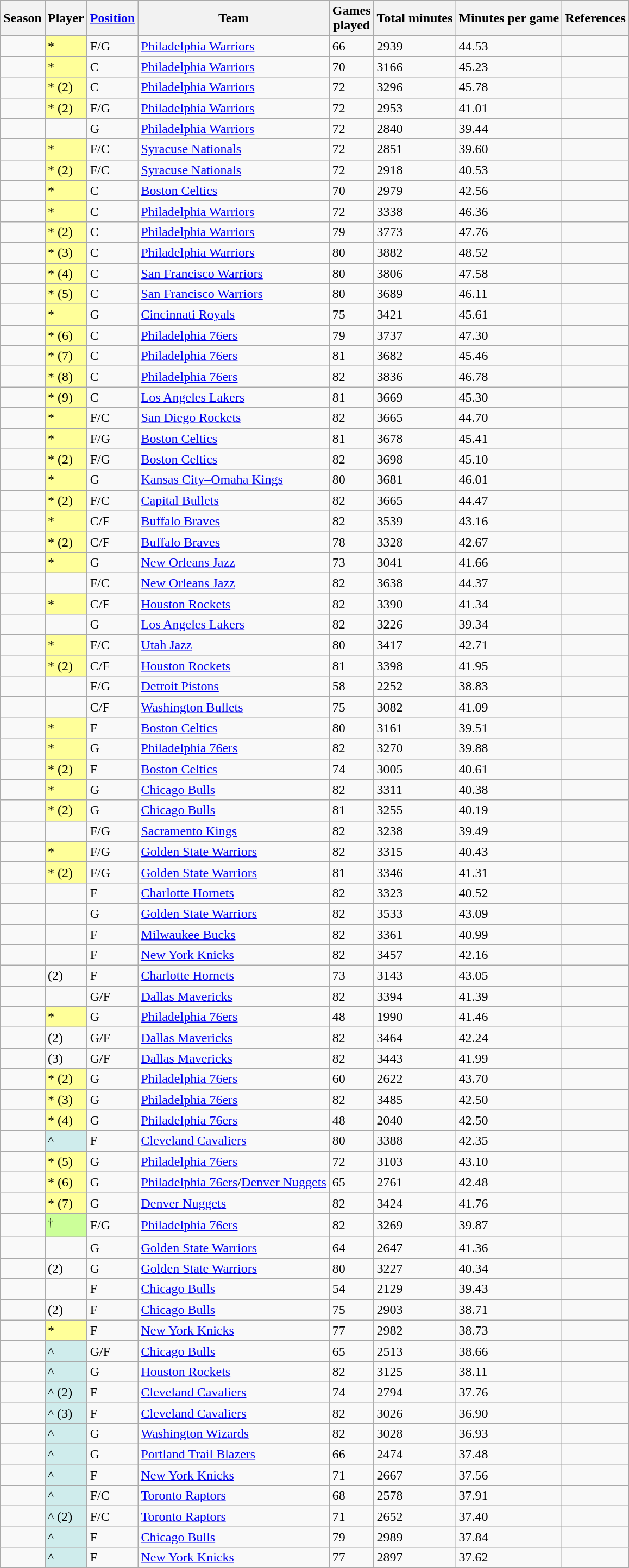<table class="wikitable sortable">
<tr>
<th>Season</th>
<th>Player</th>
<th><a href='#'>Position</a></th>
<th>Team</th>
<th>Games<br>played</th>
<th>Total minutes</th>
<th>Minutes per game</th>
<th class="unsortable">References</th>
</tr>
<tr>
<td></td>
<td bgcolor="#FFFF99">*</td>
<td>F/G</td>
<td><a href='#'>Philadelphia Warriors</a></td>
<td>66</td>
<td>2939</td>
<td>44.53</td>
<td align=center></td>
</tr>
<tr>
<td></td>
<td bgcolor="#FFFF99">*</td>
<td>C</td>
<td><a href='#'>Philadelphia Warriors</a></td>
<td>70</td>
<td>3166</td>
<td>45.23</td>
<td align=center></td>
</tr>
<tr>
<td></td>
<td bgcolor="#FFFF99">* (2)</td>
<td>C</td>
<td><a href='#'>Philadelphia Warriors</a></td>
<td>72</td>
<td>3296</td>
<td>45.78</td>
<td align=center></td>
</tr>
<tr>
<td></td>
<td bgcolor="#FFFF99">* (2)</td>
<td>F/G</td>
<td><a href='#'>Philadelphia Warriors</a></td>
<td>72</td>
<td>2953</td>
<td>41.01</td>
<td align=center></td>
</tr>
<tr>
<td></td>
<td></td>
<td>G</td>
<td><a href='#'>Philadelphia Warriors</a></td>
<td>72</td>
<td>2840</td>
<td>39.44</td>
<td align=center></td>
</tr>
<tr>
<td></td>
<td bgcolor="#FFFF99">*</td>
<td>F/C</td>
<td><a href='#'>Syracuse Nationals</a></td>
<td>72</td>
<td>2851</td>
<td>39.60</td>
<td align=center></td>
</tr>
<tr>
<td></td>
<td bgcolor="#FFFF99">* (2)</td>
<td>F/C</td>
<td><a href='#'>Syracuse Nationals</a></td>
<td>72</td>
<td>2918</td>
<td>40.53</td>
<td align=center></td>
</tr>
<tr>
<td></td>
<td bgcolor="#FFFF99">*</td>
<td>C</td>
<td><a href='#'>Boston Celtics</a></td>
<td>70</td>
<td>2979</td>
<td>42.56</td>
<td align=center></td>
</tr>
<tr>
<td></td>
<td bgcolor="#FFFF99">*</td>
<td>C</td>
<td><a href='#'>Philadelphia Warriors</a></td>
<td>72</td>
<td>3338</td>
<td>46.36</td>
<td align=center></td>
</tr>
<tr>
<td></td>
<td bgcolor="#FFFF99">* (2)</td>
<td>C</td>
<td><a href='#'>Philadelphia Warriors</a></td>
<td>79</td>
<td>3773</td>
<td>47.76</td>
<td align=center></td>
</tr>
<tr>
<td></td>
<td bgcolor="#FFFF99">* (3)</td>
<td>C</td>
<td><a href='#'>Philadelphia Warriors</a></td>
<td>80</td>
<td>3882</td>
<td>48.52</td>
<td align=center></td>
</tr>
<tr>
<td></td>
<td bgcolor="#FFFF99">* (4)</td>
<td>C</td>
<td><a href='#'>San Francisco Warriors</a></td>
<td>80</td>
<td>3806</td>
<td>47.58</td>
<td align=center></td>
</tr>
<tr>
<td></td>
<td bgcolor="#FFFF99">* (5)</td>
<td>C</td>
<td><a href='#'>San Francisco Warriors</a></td>
<td>80</td>
<td>3689</td>
<td>46.11</td>
<td align=center></td>
</tr>
<tr>
<td></td>
<td bgcolor="#FFFF99">*</td>
<td>G</td>
<td><a href='#'>Cincinnati Royals</a></td>
<td>75</td>
<td>3421</td>
<td>45.61</td>
<td align=center></td>
</tr>
<tr>
<td></td>
<td bgcolor="#FFFF99">* (6)</td>
<td>C</td>
<td><a href='#'>Philadelphia 76ers</a></td>
<td>79</td>
<td>3737</td>
<td>47.30</td>
<td align=center></td>
</tr>
<tr>
<td></td>
<td bgcolor="#FFFF99">* (7)</td>
<td>C</td>
<td><a href='#'>Philadelphia 76ers</a></td>
<td>81</td>
<td>3682</td>
<td>45.46</td>
<td align=center></td>
</tr>
<tr>
<td></td>
<td bgcolor="#FFFF99">* (8)</td>
<td>C</td>
<td><a href='#'>Philadelphia 76ers</a></td>
<td>82</td>
<td>3836</td>
<td>46.78</td>
<td align=center></td>
</tr>
<tr>
<td></td>
<td bgcolor="#FFFF99">* (9)</td>
<td>C</td>
<td><a href='#'>Los Angeles Lakers</a></td>
<td>81</td>
<td>3669</td>
<td>45.30</td>
<td align=center></td>
</tr>
<tr>
<td></td>
<td bgcolor="#FFFF99">*</td>
<td>F/C</td>
<td><a href='#'>San Diego Rockets</a></td>
<td>82</td>
<td>3665</td>
<td>44.70</td>
<td align=center></td>
</tr>
<tr>
<td></td>
<td bgcolor="#FFFF99">*</td>
<td>F/G</td>
<td><a href='#'>Boston Celtics</a></td>
<td>81</td>
<td>3678</td>
<td>45.41</td>
<td align=center></td>
</tr>
<tr>
<td></td>
<td bgcolor="#FFFF99">* (2)</td>
<td>F/G</td>
<td><a href='#'>Boston Celtics</a></td>
<td>82</td>
<td>3698</td>
<td>45.10</td>
<td align=center></td>
</tr>
<tr>
<td></td>
<td bgcolor="#FFFF99">*</td>
<td>G</td>
<td><a href='#'>Kansas City–Omaha Kings</a></td>
<td>80</td>
<td>3681</td>
<td>46.01</td>
<td align=center></td>
</tr>
<tr>
<td></td>
<td bgcolor="#FFFF99">* (2)</td>
<td>F/C</td>
<td><a href='#'>Capital Bullets</a></td>
<td>82</td>
<td>3665</td>
<td>44.47</td>
<td align=center></td>
</tr>
<tr>
<td></td>
<td bgcolor="#FFFF99">*</td>
<td>C/F</td>
<td><a href='#'>Buffalo Braves</a></td>
<td>82</td>
<td>3539</td>
<td>43.16</td>
<td align=center></td>
</tr>
<tr>
<td></td>
<td bgcolor="#FFFF99">* (2)</td>
<td>C/F</td>
<td><a href='#'>Buffalo Braves</a></td>
<td>78</td>
<td>3328</td>
<td>42.67</td>
<td align=center></td>
</tr>
<tr>
<td></td>
<td bgcolor="#FFFF99">*</td>
<td>G</td>
<td><a href='#'>New Orleans Jazz</a></td>
<td>73</td>
<td>3041</td>
<td>41.66</td>
<td align=center></td>
</tr>
<tr>
<td></td>
<td></td>
<td>F/C</td>
<td><a href='#'>New Orleans Jazz</a></td>
<td>82</td>
<td>3638</td>
<td>44.37</td>
<td align=center></td>
</tr>
<tr>
<td></td>
<td bgcolor="#FFFF99">*</td>
<td>C/F</td>
<td><a href='#'>Houston Rockets</a></td>
<td>82</td>
<td>3390</td>
<td>41.34</td>
<td align=center></td>
</tr>
<tr>
<td></td>
<td></td>
<td>G</td>
<td><a href='#'>Los Angeles Lakers</a></td>
<td>82</td>
<td>3226</td>
<td>39.34</td>
<td align=center></td>
</tr>
<tr>
<td></td>
<td bgcolor="#FFFF99">*</td>
<td>F/C</td>
<td><a href='#'>Utah Jazz</a></td>
<td>80</td>
<td>3417</td>
<td>42.71</td>
<td align=center></td>
</tr>
<tr>
<td></td>
<td bgcolor="#FFFF99">* (2)</td>
<td>C/F</td>
<td><a href='#'>Houston Rockets</a></td>
<td>81</td>
<td>3398</td>
<td>41.95</td>
<td align=center></td>
</tr>
<tr>
<td></td>
<td></td>
<td>F/G</td>
<td><a href='#'>Detroit Pistons</a></td>
<td>58</td>
<td>2252</td>
<td>38.83</td>
<td align=center></td>
</tr>
<tr>
<td></td>
<td></td>
<td>C/F</td>
<td><a href='#'>Washington Bullets</a></td>
<td>75</td>
<td>3082</td>
<td>41.09</td>
<td align=center></td>
</tr>
<tr>
<td></td>
<td bgcolor="#FFFF99">*</td>
<td>F</td>
<td><a href='#'>Boston Celtics</a></td>
<td>80</td>
<td>3161</td>
<td>39.51</td>
<td align=center></td>
</tr>
<tr>
<td></td>
<td bgcolor="#FFFF99">*</td>
<td>G</td>
<td><a href='#'>Philadelphia 76ers</a></td>
<td>82</td>
<td>3270</td>
<td>39.88</td>
<td align=center></td>
</tr>
<tr>
<td></td>
<td bgcolor="#FFFF99">* (2)</td>
<td>F</td>
<td><a href='#'>Boston Celtics</a></td>
<td>74</td>
<td>3005</td>
<td>40.61</td>
<td align=center></td>
</tr>
<tr>
<td></td>
<td bgcolor="#FFFF99">*</td>
<td>G</td>
<td><a href='#'>Chicago Bulls</a></td>
<td>82</td>
<td>3311</td>
<td>40.38</td>
<td align=center></td>
</tr>
<tr>
<td></td>
<td bgcolor="#FFFF99">* (2)</td>
<td>G</td>
<td><a href='#'>Chicago Bulls</a></td>
<td>81</td>
<td>3255</td>
<td>40.19</td>
<td align=center></td>
</tr>
<tr>
<td></td>
<td></td>
<td>F/G</td>
<td><a href='#'>Sacramento Kings</a></td>
<td>82</td>
<td>3238</td>
<td>39.49</td>
<td align=center></td>
</tr>
<tr>
<td></td>
<td bgcolor="#FFFF99">*</td>
<td>F/G</td>
<td><a href='#'>Golden State Warriors</a></td>
<td>82</td>
<td>3315</td>
<td>40.43</td>
<td align=center></td>
</tr>
<tr>
<td></td>
<td bgcolor="#FFFF99">* (2)</td>
<td>F/G</td>
<td><a href='#'>Golden State Warriors</a></td>
<td>81</td>
<td>3346</td>
<td>41.31</td>
<td align=center></td>
</tr>
<tr>
<td></td>
<td></td>
<td>F</td>
<td><a href='#'>Charlotte Hornets</a></td>
<td>82</td>
<td>3323</td>
<td>40.52</td>
<td align=center></td>
</tr>
<tr>
<td></td>
<td></td>
<td>G</td>
<td><a href='#'>Golden State Warriors</a></td>
<td>82</td>
<td>3533</td>
<td>43.09</td>
<td align=center></td>
</tr>
<tr>
<td></td>
<td></td>
<td>F</td>
<td><a href='#'>Milwaukee Bucks</a></td>
<td>82</td>
<td>3361</td>
<td>40.99</td>
<td align=center></td>
</tr>
<tr>
<td></td>
<td></td>
<td>F</td>
<td><a href='#'>New York Knicks</a></td>
<td>82</td>
<td>3457</td>
<td>42.16</td>
<td align=center></td>
</tr>
<tr>
<td></td>
<td> (2)</td>
<td>F</td>
<td><a href='#'>Charlotte Hornets</a></td>
<td>73</td>
<td>3143</td>
<td>43.05</td>
<td align=center></td>
</tr>
<tr>
<td></td>
<td></td>
<td>G/F</td>
<td><a href='#'>Dallas Mavericks</a></td>
<td>82</td>
<td>3394</td>
<td>41.39</td>
<td align=center></td>
</tr>
<tr>
<td></td>
<td bgcolor="#FFFF99">*</td>
<td>G</td>
<td><a href='#'>Philadelphia 76ers</a></td>
<td>48</td>
<td>1990</td>
<td>41.46</td>
<td align=center></td>
</tr>
<tr>
<td></td>
<td> (2)</td>
<td>G/F</td>
<td><a href='#'>Dallas Mavericks</a></td>
<td>82</td>
<td>3464</td>
<td>42.24</td>
<td align=center></td>
</tr>
<tr>
<td></td>
<td> (3)</td>
<td>G/F</td>
<td><a href='#'>Dallas Mavericks</a></td>
<td>82</td>
<td>3443</td>
<td>41.99</td>
<td align=center></td>
</tr>
<tr>
<td></td>
<td bgcolor="#FFFF99">* (2)</td>
<td>G</td>
<td><a href='#'>Philadelphia 76ers</a></td>
<td>60</td>
<td>2622</td>
<td>43.70</td>
<td align=center></td>
</tr>
<tr>
<td></td>
<td bgcolor="#FFFF99">* (3)</td>
<td>G</td>
<td><a href='#'>Philadelphia 76ers</a></td>
<td>82</td>
<td>3485</td>
<td>42.50</td>
<td align=center></td>
</tr>
<tr>
<td></td>
<td bgcolor="#FFFF99">* (4)</td>
<td>G</td>
<td><a href='#'>Philadelphia 76ers</a></td>
<td>48</td>
<td>2040</td>
<td>42.50</td>
<td align=center></td>
</tr>
<tr>
<td></td>
<td bgcolor="#CFECEC">^</td>
<td>F</td>
<td><a href='#'>Cleveland Cavaliers</a></td>
<td>80</td>
<td>3388</td>
<td>42.35</td>
<td align=center></td>
</tr>
<tr>
<td></td>
<td bgcolor="#FFFF99">* (5)</td>
<td>G</td>
<td><a href='#'>Philadelphia 76ers</a></td>
<td>72</td>
<td>3103</td>
<td>43.10</td>
<td align=center></td>
</tr>
<tr>
<td></td>
<td bgcolor="#FFFF99">* (6)</td>
<td>G</td>
<td><a href='#'>Philadelphia 76ers</a>/<a href='#'>Denver Nuggets</a></td>
<td>65</td>
<td>2761</td>
<td>42.48</td>
<td align=center></td>
</tr>
<tr>
<td></td>
<td bgcolor="#FFFF99">* (7)</td>
<td>G</td>
<td><a href='#'>Denver Nuggets</a></td>
<td>82</td>
<td>3424</td>
<td>41.76</td>
<td align=center></td>
</tr>
<tr>
<td></td>
<td bgcolor="#CCFF99"><sup>†</sup></td>
<td>F/G</td>
<td><a href='#'>Philadelphia 76ers</a></td>
<td>82</td>
<td>3269</td>
<td>39.87</td>
<td align=center></td>
</tr>
<tr>
<td></td>
<td> </td>
<td>G</td>
<td><a href='#'>Golden State Warriors</a></td>
<td>64</td>
<td>2647</td>
<td>41.36</td>
<td align=center></td>
</tr>
<tr>
<td></td>
<td> (2)</td>
<td>G</td>
<td><a href='#'>Golden State Warriors</a></td>
<td>80</td>
<td>3227</td>
<td>40.34</td>
<td align=center></td>
</tr>
<tr>
<td></td>
<td> </td>
<td>F</td>
<td><a href='#'>Chicago Bulls</a></td>
<td>54</td>
<td>2129</td>
<td>39.43</td>
<td align=center></td>
</tr>
<tr>
<td></td>
<td> (2)</td>
<td>F</td>
<td><a href='#'>Chicago Bulls</a></td>
<td>75</td>
<td>2903</td>
<td>38.71</td>
<td align=center></td>
</tr>
<tr>
<td></td>
<td bgcolor="#FFFF99">* </td>
<td>F</td>
<td><a href='#'>New York Knicks</a></td>
<td>77</td>
<td>2982</td>
<td>38.73</td>
<td align=center></td>
</tr>
<tr>
<td></td>
<td bgcolor="#CFECEC">^ </td>
<td>G/F</td>
<td><a href='#'>Chicago Bulls</a></td>
<td>65</td>
<td>2513</td>
<td>38.66</td>
<td align=center></td>
</tr>
<tr>
<td></td>
<td bgcolor="#CFECEC">^</td>
<td>G</td>
<td><a href='#'>Houston Rockets</a></td>
<td>82</td>
<td>3125</td>
<td>38.11</td>
<td align=center></td>
</tr>
<tr>
<td></td>
<td bgcolor="#CFECEC">^ (2)</td>
<td>F</td>
<td><a href='#'>Cleveland Cavaliers</a></td>
<td>74</td>
<td>2794</td>
<td>37.76</td>
<td align=center></td>
</tr>
<tr>
<td></td>
<td bgcolor="#CFECEC">^ (3)</td>
<td>F</td>
<td><a href='#'>Cleveland Cavaliers</a></td>
<td>82</td>
<td>3026</td>
<td>36.90</td>
<td align=center></td>
</tr>
<tr>
<td></td>
<td bgcolor="#CFECEC">^</td>
<td>G</td>
<td><a href='#'>Washington Wizards</a></td>
<td>82</td>
<td>3028</td>
<td>36.93</td>
<td align=center></td>
</tr>
<tr>
<td></td>
<td bgcolor="#CFECEC">^</td>
<td>G</td>
<td><a href='#'>Portland Trail Blazers</a></td>
<td>66</td>
<td>2474</td>
<td>37.48</td>
<td align=center></td>
</tr>
<tr>
<td></td>
<td bgcolor="#CFECEC">^</td>
<td>F</td>
<td><a href='#'>New York Knicks</a></td>
<td>71</td>
<td>2667</td>
<td>37.56</td>
<td align=center></td>
</tr>
<tr>
<td></td>
<td bgcolor="#CFECEC">^</td>
<td>F/C</td>
<td><a href='#'>Toronto Raptors</a></td>
<td>68</td>
<td>2578</td>
<td>37.91</td>
<td align=center></td>
</tr>
<tr>
<td></td>
<td bgcolor="#CFECEC">^ (2)</td>
<td>F/C</td>
<td><a href='#'>Toronto Raptors</a></td>
<td>71</td>
<td>2652</td>
<td>37.40</td>
<td align=center></td>
</tr>
<tr>
<td></td>
<td bgcolor="#CFECEC">^</td>
<td>F</td>
<td><a href='#'>Chicago Bulls</a></td>
<td>79</td>
<td>2989</td>
<td>37.84</td>
<td align=center></td>
</tr>
<tr>
<td></td>
<td bgcolor="#CFECEC">^</td>
<td>F</td>
<td><a href='#'>New York Knicks</a></td>
<td>77</td>
<td>2897</td>
<td>37.62</td>
<td align=center></td>
</tr>
</table>
